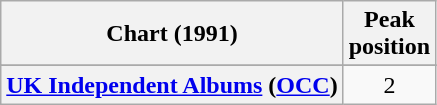<table class="wikitable sortable plainrowheaders" style="text-align:center;" border="1">
<tr>
<th scope="col">Chart (1991)</th>
<th scope="col">Peak<br>position</th>
</tr>
<tr>
</tr>
<tr>
<th scope="row"><a href='#'>UK Independent Albums</a> (<a href='#'>OCC</a>)</th>
<td>2</td>
</tr>
</table>
